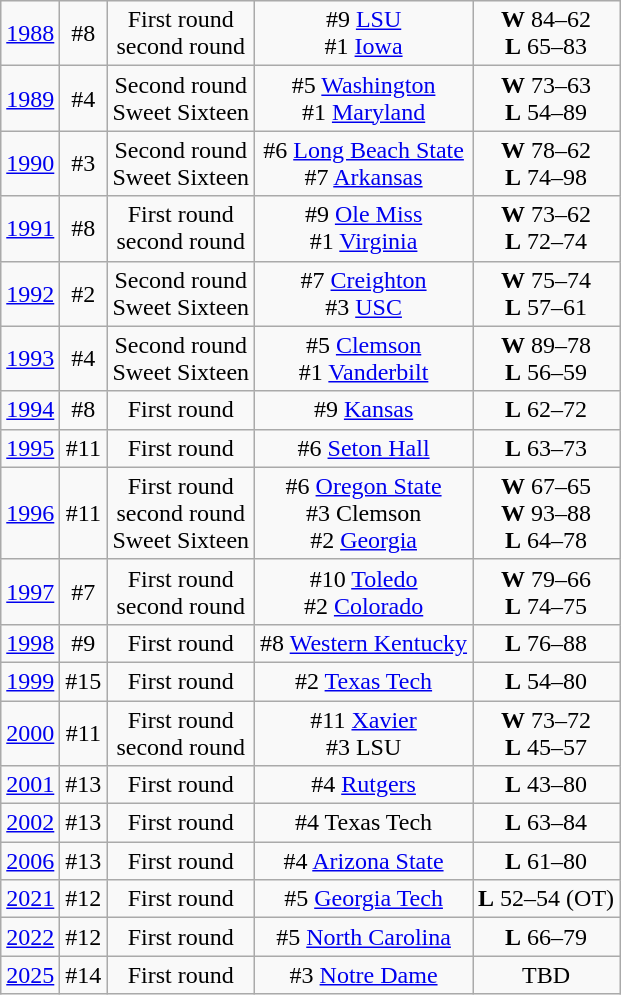<table class="wikitable">
<tr align="center">
<td><a href='#'>1988</a></td>
<td>#8</td>
<td>First round<br>second round</td>
<td>#9 <a href='#'>LSU</a><br>#1 <a href='#'>Iowa</a></td>
<td><strong>W</strong> 84–62<br> <strong>L</strong> 65–83</td>
</tr>
<tr align="center">
<td><a href='#'>1989</a></td>
<td>#4</td>
<td>Second round<br>Sweet Sixteen</td>
<td>#5 <a href='#'>Washington</a><br>#1 <a href='#'>Maryland</a></td>
<td><strong>W</strong> 73–63<br> <strong>L</strong> 54–89</td>
</tr>
<tr align="center">
<td><a href='#'>1990</a></td>
<td>#3</td>
<td>Second round<br>Sweet Sixteen</td>
<td>#6 <a href='#'>Long Beach State</a><br>#7 <a href='#'>Arkansas</a></td>
<td><strong>W</strong> 78–62<br> <strong>L</strong> 74–98</td>
</tr>
<tr align="center">
<td><a href='#'>1991</a></td>
<td>#8</td>
<td>First round<br>second round</td>
<td>#9 <a href='#'>Ole Miss</a><br>#1 <a href='#'>Virginia</a></td>
<td><strong>W</strong> 73–62<br> <strong>L</strong> 72–74</td>
</tr>
<tr align="center">
<td><a href='#'>1992</a></td>
<td>#2</td>
<td>Second round<br>Sweet Sixteen</td>
<td>#7 <a href='#'>Creighton</a><br>#3 <a href='#'>USC</a></td>
<td><strong>W</strong> 75–74<br> <strong>L</strong> 57–61</td>
</tr>
<tr align="center">
<td><a href='#'>1993</a></td>
<td>#4</td>
<td>Second round<br>Sweet Sixteen</td>
<td>#5 <a href='#'>Clemson</a><br>#1 <a href='#'>Vanderbilt</a></td>
<td><strong>W</strong> 89–78<br> <strong>L</strong> 56–59</td>
</tr>
<tr align="center">
<td><a href='#'>1994</a></td>
<td>#8</td>
<td>First round</td>
<td>#9 <a href='#'>Kansas</a></td>
<td><strong>L</strong> 62–72</td>
</tr>
<tr align="center">
<td><a href='#'>1995</a></td>
<td>#11</td>
<td>First round</td>
<td>#6 <a href='#'>Seton Hall</a></td>
<td><strong>L</strong> 63–73</td>
</tr>
<tr align="center">
<td><a href='#'>1996</a></td>
<td>#11</td>
<td>First round<br> second round <br> Sweet Sixteen</td>
<td>#6 <a href='#'>Oregon State</a><br> #3 Clemson <br> #2 <a href='#'>Georgia</a></td>
<td><strong>W</strong> 67–65 <br><strong>W</strong> 93–88 <br><strong>L</strong> 64–78</td>
</tr>
<tr align="center">
<td><a href='#'>1997</a></td>
<td>#7</td>
<td>First round<br> second round</td>
<td>#10 <a href='#'>Toledo</a><br> #2 <a href='#'>Colorado</a></td>
<td><strong>W</strong> 79–66 <br><strong>L</strong> 74–75</td>
</tr>
<tr align="center">
<td><a href='#'>1998</a></td>
<td>#9</td>
<td>First round</td>
<td>#8 <a href='#'>Western Kentucky</a></td>
<td><strong>L</strong> 76–88</td>
</tr>
<tr align="center">
<td><a href='#'>1999</a></td>
<td>#15</td>
<td>First round</td>
<td>#2 <a href='#'>Texas Tech</a></td>
<td><strong>L</strong> 54–80</td>
</tr>
<tr align="center">
<td><a href='#'>2000</a></td>
<td>#11</td>
<td>First round<br> second round</td>
<td>#11 <a href='#'>Xavier</a><br> #3 LSU</td>
<td><strong>W</strong> 73–72 <br><strong>L</strong> 45–57</td>
</tr>
<tr align="center">
<td><a href='#'>2001</a></td>
<td>#13</td>
<td>First round</td>
<td>#4 <a href='#'>Rutgers</a></td>
<td><strong>L</strong> 43–80</td>
</tr>
<tr align="center">
<td><a href='#'>2002</a></td>
<td>#13</td>
<td>First round</td>
<td>#4 Texas Tech</td>
<td><strong>L</strong> 63–84</td>
</tr>
<tr align="center">
<td><a href='#'>2006</a></td>
<td>#13</td>
<td>First round</td>
<td>#4 <a href='#'>Arizona State</a></td>
<td><strong>L</strong> 61–80</td>
</tr>
<tr align="center">
<td><a href='#'>2021</a></td>
<td>#12</td>
<td>First round</td>
<td>#5 <a href='#'>Georgia Tech</a></td>
<td><strong>L</strong> 52–54 (OT)</td>
</tr>
<tr align="center">
<td><a href='#'>2022</a></td>
<td>#12</td>
<td>First round</td>
<td>#5 <a href='#'>North Carolina</a></td>
<td><strong>L</strong> 66–79</td>
</tr>
<tr align="center">
<td><a href='#'>2025</a></td>
<td>#14</td>
<td>First round</td>
<td>#3 <a href='#'>Notre Dame</a></td>
<td>TBD</td>
</tr>
</table>
